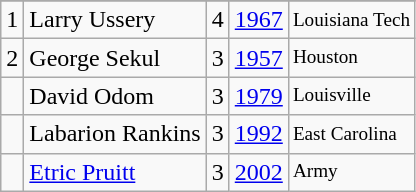<table class="wikitable">
<tr>
</tr>
<tr>
<td>1</td>
<td>Larry Ussery</td>
<td>4</td>
<td><a href='#'>1967</a></td>
<td style="font-size:80%;">Louisiana Tech</td>
</tr>
<tr>
<td>2</td>
<td>George Sekul</td>
<td>3</td>
<td><a href='#'>1957</a></td>
<td style="font-size:80%;">Houston</td>
</tr>
<tr>
<td></td>
<td>David Odom</td>
<td>3</td>
<td><a href='#'>1979</a></td>
<td style="font-size:80%;">Louisville</td>
</tr>
<tr>
<td></td>
<td>Labarion Rankins</td>
<td>3</td>
<td><a href='#'>1992</a></td>
<td style="font-size:80%;">East Carolina</td>
</tr>
<tr>
<td></td>
<td><a href='#'>Etric Pruitt</a></td>
<td>3</td>
<td><a href='#'>2002</a></td>
<td style="font-size:80%;">Army</td>
</tr>
</table>
